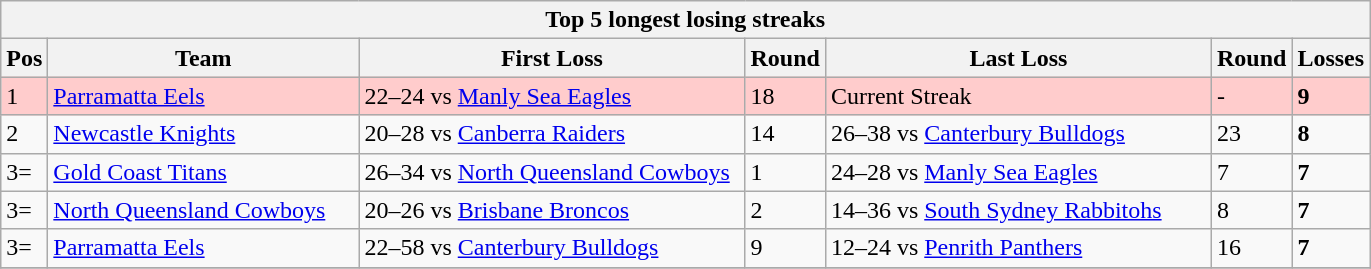<table class="wikitable">
<tr>
<th colspan=9>Top 5 longest losing streaks</th>
</tr>
<tr>
<th style="width:20px;">Pos</th>
<th style="width:200px;">Team</th>
<th style="width:250px;">First Loss</th>
<th style="width:25px;">Round</th>
<th style="width:250px;">Last Loss</th>
<th style="width:25px;">Round</th>
<th style="width:25px;">Losses</th>
</tr>
<tr bgcolor="#ffcccc">
<td>1</td>
<td align="left"> <a href='#'>Parramatta Eels</a></td>
<td>22–24 vs  <a href='#'>Manly Sea Eagles</a></td>
<td>18</td>
<td>Current Streak</td>
<td>-</td>
<td><strong>9</strong></td>
</tr>
<tr>
<td>2</td>
<td align="left"> <a href='#'>Newcastle Knights</a></td>
<td>20–28 vs  <a href='#'>Canberra Raiders</a></td>
<td>14</td>
<td>26–38 vs  <a href='#'>Canterbury Bulldogs</a></td>
<td>23</td>
<td><strong>8</strong></td>
</tr>
<tr>
<td>3=</td>
<td align="left"> <a href='#'>Gold Coast Titans</a></td>
<td>26–34 vs  <a href='#'>North Queensland Cowboys</a></td>
<td>1</td>
<td>24–28 vs  <a href='#'>Manly Sea Eagles</a></td>
<td>7</td>
<td><strong>7</strong></td>
</tr>
<tr>
<td>3=</td>
<td align="left"> <a href='#'>North Queensland Cowboys</a></td>
<td>20–26 vs  <a href='#'>Brisbane Broncos</a></td>
<td>2</td>
<td>14–36 vs  <a href='#'>South Sydney Rabbitohs</a></td>
<td>8</td>
<td><strong>7</strong></td>
</tr>
<tr>
<td>3=</td>
<td align="left"> <a href='#'>Parramatta Eels</a></td>
<td>22–58 vs  <a href='#'>Canterbury Bulldogs</a></td>
<td>9</td>
<td>12–24 vs  <a href='#'>Penrith Panthers</a></td>
<td>16</td>
<td><strong>7</strong></td>
</tr>
<tr>
</tr>
</table>
